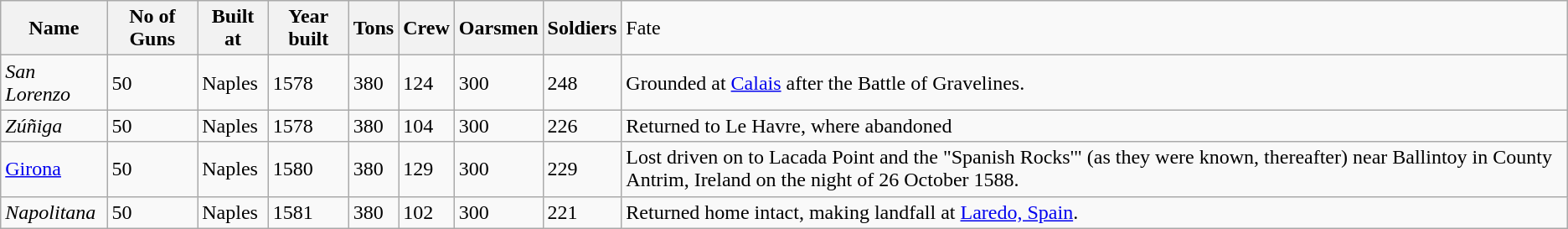<table class="wikitable sortable">
<tr>
<th>Name</th>
<th>No of Guns</th>
<th>Built at</th>
<th>Year built</th>
<th>Tons</th>
<th>Crew</th>
<th>Oarsmen</th>
<th>Soldiers</th>
<td>Fate</td>
</tr>
<tr>
<td><em>San Lorenzo</em></td>
<td alight="right">50</td>
<td>Naples</td>
<td>1578</td>
<td alight="right">380</td>
<td alight="right">124</td>
<td alight="right">300</td>
<td alight="right">248</td>
<td>Grounded at <a href='#'>Calais</a> after the Battle of Gravelines.</td>
</tr>
<tr>
<td><em>Zúñiga</em></td>
<td alight="right">50</td>
<td>Naples</td>
<td>1578</td>
<td alight="right">380</td>
<td alight="right">104</td>
<td alight="right">300</td>
<td alight="right">226</td>
<td>Returned to Le Havre, where abandoned</td>
</tr>
<tr>
<td><em><a href='#'></em>Girona<em></a></em></td>
<td alight="right">50</td>
<td>Naples</td>
<td>1580</td>
<td alight="right">380</td>
<td alight="right">129</td>
<td alight="right">300</td>
<td alight="right">229</td>
<td>Lost driven on to Lacada Point and the "Spanish Rocks'" (as they were known, thereafter) near Ballintoy in County Antrim, Ireland on the night of 26 October 1588.</td>
</tr>
<tr>
<td><em>Napolitana</em></td>
<td alight="right">50</td>
<td>Naples</td>
<td>1581</td>
<td alight="right">380</td>
<td alight="right">102</td>
<td alight="right">300</td>
<td alight="right">221</td>
<td>Returned home intact, making landfall at <a href='#'>Laredo, Spain</a>.</td>
</tr>
</table>
